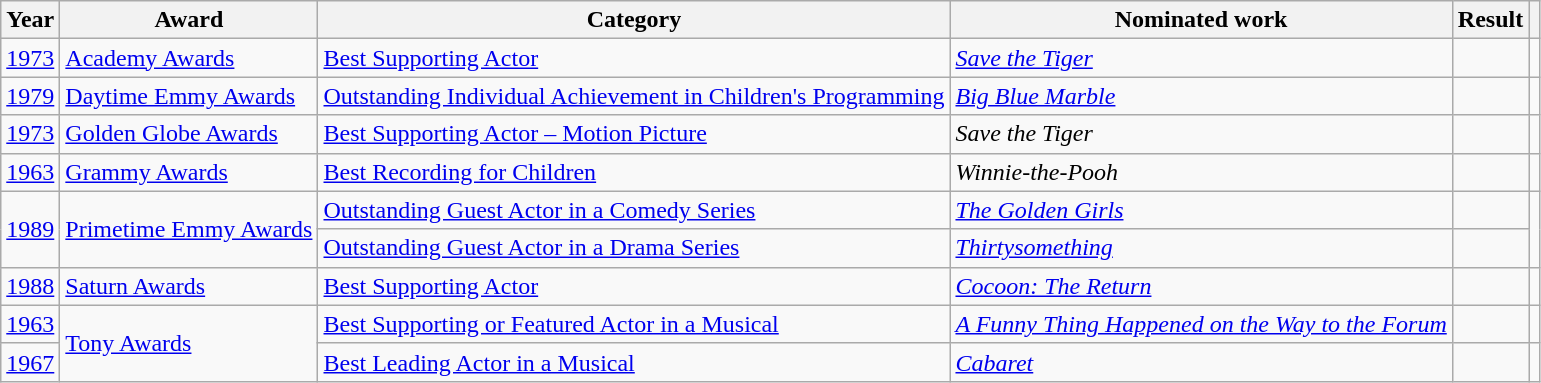<table class="wikitable">
<tr>
<th>Year</th>
<th>Award</th>
<th>Category</th>
<th>Nominated work</th>
<th>Result</th>
<th></th>
</tr>
<tr>
<td><a href='#'>1973</a></td>
<td><a href='#'>Academy Awards</a></td>
<td><a href='#'>Best Supporting Actor</a></td>
<td><em><a href='#'>Save the Tiger</a></em></td>
<td></td>
<td align="center"></td>
</tr>
<tr>
<td><a href='#'>1979</a></td>
<td><a href='#'>Daytime Emmy Awards</a></td>
<td><a href='#'>Outstanding Individual Achievement in Children's Programming</a></td>
<td><em><a href='#'>Big Blue Marble</a></em> </td>
<td></td>
<td align="center"></td>
</tr>
<tr>
<td><a href='#'>1973</a></td>
<td><a href='#'>Golden Globe Awards</a></td>
<td><a href='#'>Best Supporting Actor – Motion Picture</a></td>
<td><em>Save the Tiger</em></td>
<td></td>
<td align="center"></td>
</tr>
<tr>
<td><a href='#'>1963</a></td>
<td><a href='#'>Grammy Awards</a></td>
<td><a href='#'>Best Recording for Children</a></td>
<td><em>Winnie-the-Pooh</em></td>
<td></td>
<td align="center"></td>
</tr>
<tr>
<td rowspan="2"><a href='#'>1989</a></td>
<td rowspan="2"><a href='#'>Primetime Emmy Awards</a></td>
<td><a href='#'>Outstanding Guest Actor in a Comedy Series</a></td>
<td><em><a href='#'>The Golden Girls</a></em> </td>
<td></td>
<td align="center" rowspan="2"></td>
</tr>
<tr>
<td><a href='#'>Outstanding Guest Actor in a Drama Series</a></td>
<td><em><a href='#'>Thirtysomething</a></em> </td>
<td></td>
</tr>
<tr>
<td><a href='#'>1988</a></td>
<td><a href='#'>Saturn Awards</a></td>
<td><a href='#'>Best Supporting Actor</a></td>
<td><em><a href='#'>Cocoon: The Return</a></em></td>
<td></td>
<td align="center"></td>
</tr>
<tr>
<td><a href='#'>1963</a></td>
<td rowspan="2"><a href='#'>Tony Awards</a></td>
<td><a href='#'>Best Supporting or Featured Actor in a Musical</a></td>
<td><em><a href='#'>A Funny Thing Happened on the Way to the Forum</a></em></td>
<td></td>
<td align="center"></td>
</tr>
<tr>
<td><a href='#'>1967</a></td>
<td><a href='#'>Best Leading Actor in a Musical</a></td>
<td><em><a href='#'>Cabaret</a></em></td>
<td></td>
<td align="center"></td>
</tr>
</table>
